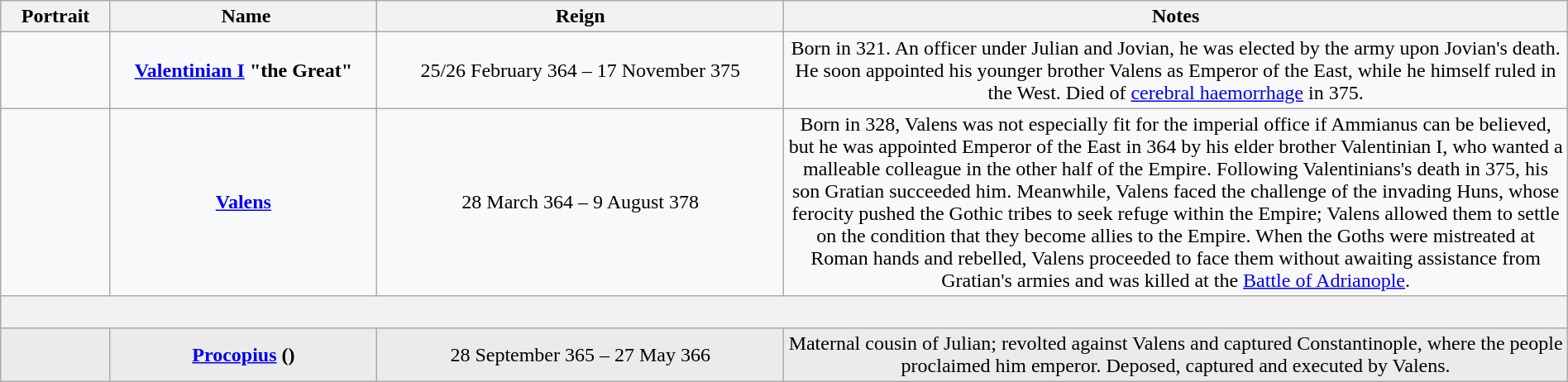<table class="wikitable plainrowheaders" style="width:100%; text-align:center">
<tr>
<th scope=col width="7%">Portrait</th>
<th scope=col width="17%"> Name</th>
<th scope=col width="26%">Reign</th>
<th scope=col width="50%">Notes</th>
</tr>
<tr>
<td></td>
<th scope=row style="text-align:center; background:#F8F9FA"><strong><a href='#'>Valentinian I</a></strong> "the Great"<br></th>
<td>25/26 February 364 – 17 November 375<br></td>
<td>Born in 321. An officer under Julian and Jovian, he was elected by the army upon Jovian's death. He soon appointed his younger brother Valens as Emperor of the East, while he himself ruled in the West. Died of <a href='#'>cerebral haemorrhage</a> in 375.</td>
</tr>
<tr>
<td></td>
<th scope=row style="text-align:center; background:#F8F9FA"><strong><a href='#'>Valens</a></strong></th>
<td>28 March 364 – 9 August 378<br></td>
<td>Born in 328, Valens was not especially fit for the imperial office if Ammianus can be believed, but he was appointed Emperor of the East in 364 by his elder brother Valentinian I, who wanted a malleable colleague in the other half of the Empire. Following Valentinians's death in 375, his son Gratian succeeded him. Meanwhile, Valens faced the challenge of the invading Huns, whose ferocity pushed the Gothic tribes to seek refuge within the Empire; Valens allowed them to settle on the condition that they become allies to the Empire. When the Goths were mistreated at Roman hands and rebelled, Valens proceeded to face them without awaiting assistance from Gratian's armies and was killed at the <a href='#'>Battle of Adrianople</a>.</td>
</tr>
<tr>
<th colspan=4> </th>
</tr>
<tr>
<td style="background:#EBEBEB"></td>
<th scope=row style="text-align:center; background:#EBEBEB"><strong><a href='#'>Procopius</a></strong> ()</th>
<td style="background:#EBEBEB">28 September 365 – 27 May 366<br></td>
<td style="background:#EBEBEB">Maternal cousin of Julian; revolted against Valens and captured Constantinople, where the people proclaimed him emperor. Deposed, captured and executed by Valens.</td>
</tr>
</table>
